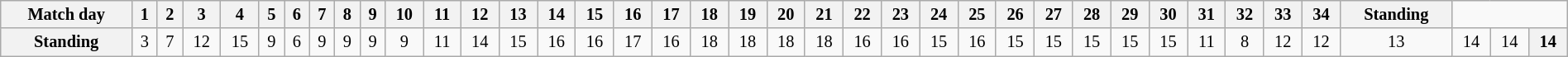<table class="wikitable" style="width:100%; font-size:85%;">
<tr valign=top>
<th align=center>Match day</th>
<th align=center>1</th>
<th align=center>2</th>
<th align=center>3</th>
<th align=center>4</th>
<th align=center>5</th>
<th align=center>6</th>
<th align=center>7</th>
<th align=center>8</th>
<th align=center>9</th>
<th align=center>10</th>
<th align=center>11</th>
<th align=center>12</th>
<th align=center>13</th>
<th align=center>14</th>
<th align=center>15</th>
<th align=center>16</th>
<th align=center>17</th>
<th align=center>18</th>
<th align=center>19</th>
<th align=center>20</th>
<th align=center>21</th>
<th align=center>22</th>
<th align=center>23</th>
<th align=center>24</th>
<th align=center>25</th>
<th align=center>26</th>
<th align=center>27</th>
<th align=center>28</th>
<th align=center>29</th>
<th align=center>30</th>
<th align=center>31</th>
<th align=center>32</th>
<th align=center>33</th>
<th align=center>34</th>
<th align=center><strong>Standing</strong></th>
</tr>
<tr>
<th align=center>Standing</th>
<td align=center>3</td>
<td align=center>7</td>
<td align=center>12</td>
<td align=center>15</td>
<td align=center>9</td>
<td align=center>6</td>
<td align=center>9</td>
<td align=center>9</td>
<td align=center>9</td>
<td align=center>9</td>
<td align=center>11</td>
<td align=center>14</td>
<td align=center>15</td>
<td align=center>16</td>
<td align=center>16</td>
<td align=center>17</td>
<td align=center>16</td>
<td align=center>18</td>
<td align=center>18</td>
<td align=center>18</td>
<td align=center>18</td>
<td align=center>16</td>
<td align=center>16</td>
<td align=center>15</td>
<td align=center>16</td>
<td align=center>15</td>
<td align=center>15</td>
<td align=center>15</td>
<td align=center>15</td>
<td align=center>15</td>
<td align=center>11</td>
<td align=center>8</td>
<td align=center>12</td>
<td align=center>12</td>
<td align=center>13</td>
<td align=center>14</td>
<td align=center>14</td>
<th align=center><strong>14</strong></th>
</tr>
</table>
